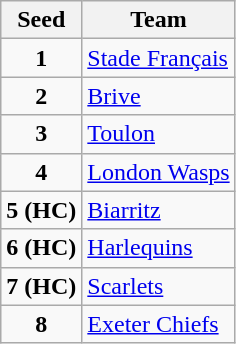<table class="wikitable" style="text-align: center;">
<tr>
<th>Seed</th>
<th>Team</th>
</tr>
<tr>
<td><strong>1</strong></td>
<td align=left> <a href='#'>Stade Français</a></td>
</tr>
<tr>
<td><strong>2</strong></td>
<td align=left> <a href='#'>Brive</a></td>
</tr>
<tr>
<td><strong>3</strong></td>
<td align=left> <a href='#'>Toulon</a></td>
</tr>
<tr>
<td><strong>4</strong></td>
<td align=left> <a href='#'>London Wasps</a></td>
</tr>
<tr>
<td><strong>5 (HC)</strong></td>
<td align=left> <a href='#'>Biarritz</a></td>
</tr>
<tr>
<td><strong>6 (HC)</strong></td>
<td align=left> <a href='#'>Harlequins</a></td>
</tr>
<tr>
<td><strong>7 (HC)</strong></td>
<td align=left> <a href='#'>Scarlets</a></td>
</tr>
<tr>
<td><strong>8</strong></td>
<td align=left> <a href='#'>Exeter Chiefs</a></td>
</tr>
</table>
